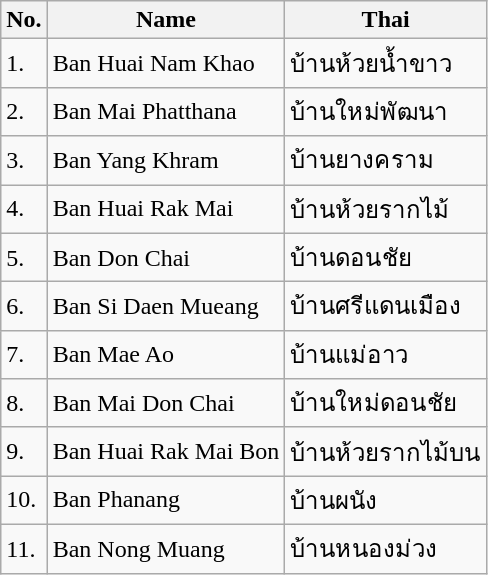<table class="wikitable sortable">
<tr>
<th>No.</th>
<th>Name</th>
<th>Thai</th>
</tr>
<tr>
<td>1.</td>
<td>Ban Huai Nam Khao</td>
<td>บ้านห้วยน้ำขาว</td>
</tr>
<tr>
<td>2.</td>
<td>Ban Mai Phatthana</td>
<td>บ้านใหม่พัฒนา</td>
</tr>
<tr>
<td>3.</td>
<td>Ban Yang Khram</td>
<td>บ้านยางคราม</td>
</tr>
<tr>
<td>4.</td>
<td>Ban Huai Rak Mai</td>
<td>บ้านห้วยรากไม้</td>
</tr>
<tr>
<td>5.</td>
<td>Ban Don Chai</td>
<td>บ้านดอนชัย</td>
</tr>
<tr>
<td>6.</td>
<td>Ban Si Daen Mueang</td>
<td>บ้านศรีแดนเมือง</td>
</tr>
<tr>
<td>7.</td>
<td>Ban Mae Ao</td>
<td>บ้านแม่อาว</td>
</tr>
<tr>
<td>8.</td>
<td>Ban Mai Don Chai</td>
<td>บ้านใหม่ดอนชัย</td>
</tr>
<tr>
<td>9.</td>
<td>Ban Huai Rak Mai Bon</td>
<td>บ้านห้วยรากไม้บน</td>
</tr>
<tr>
<td>10.</td>
<td>Ban Phanang</td>
<td>บ้านผนัง</td>
</tr>
<tr>
<td>11.</td>
<td>Ban Nong Muang</td>
<td>บ้านหนองม่วง</td>
</tr>
</table>
